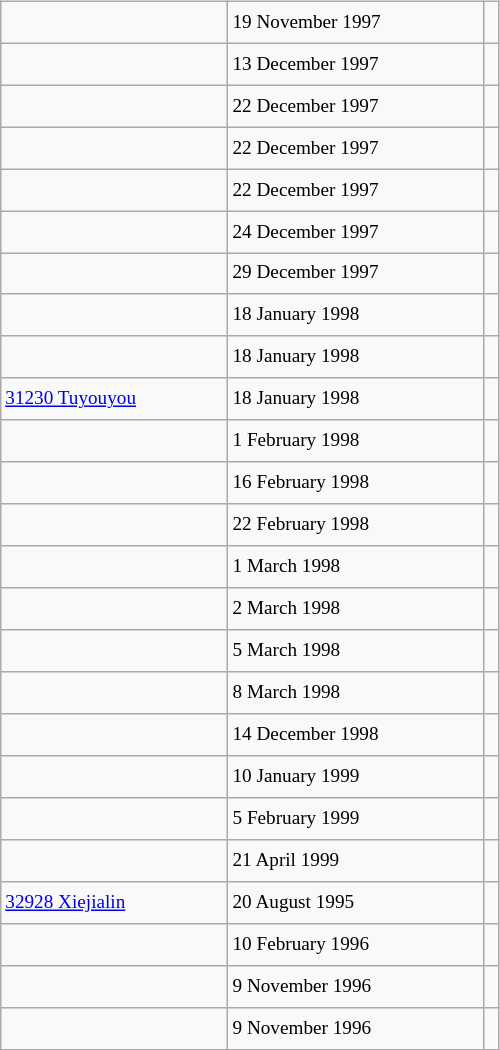<table class="wikitable" style="font-size: 80%; float: left; width: 26em; margin-right: 1em; height: 700px">
<tr>
<td></td>
<td>19 November 1997</td>
<td></td>
</tr>
<tr>
<td></td>
<td>13 December 1997</td>
<td></td>
</tr>
<tr>
<td></td>
<td>22 December 1997</td>
<td></td>
</tr>
<tr>
<td></td>
<td>22 December 1997</td>
<td></td>
</tr>
<tr>
<td></td>
<td>22 December 1997</td>
<td></td>
</tr>
<tr>
<td></td>
<td>24 December 1997</td>
<td></td>
</tr>
<tr>
<td></td>
<td>29 December 1997</td>
<td></td>
</tr>
<tr>
<td></td>
<td>18 January 1998</td>
<td></td>
</tr>
<tr>
<td></td>
<td>18 January 1998</td>
<td></td>
</tr>
<tr>
<td><a href='#'>31230 Tuyouyou</a></td>
<td>18 January 1998</td>
<td></td>
</tr>
<tr>
<td></td>
<td>1 February 1998</td>
<td></td>
</tr>
<tr>
<td></td>
<td>16 February 1998</td>
<td></td>
</tr>
<tr>
<td></td>
<td>22 February 1998</td>
<td></td>
</tr>
<tr>
<td></td>
<td>1 March 1998</td>
<td></td>
</tr>
<tr>
<td></td>
<td>2 March 1998</td>
<td></td>
</tr>
<tr>
<td></td>
<td>5 March 1998</td>
<td></td>
</tr>
<tr>
<td></td>
<td>8 March 1998</td>
<td></td>
</tr>
<tr>
<td></td>
<td>14 December 1998</td>
<td></td>
</tr>
<tr>
<td></td>
<td>10 January 1999</td>
<td></td>
</tr>
<tr>
<td></td>
<td>5 February 1999</td>
<td></td>
</tr>
<tr>
<td></td>
<td>21 April 1999</td>
<td></td>
</tr>
<tr>
<td><a href='#'>32928 Xiejialin</a></td>
<td>20 August 1995</td>
<td></td>
</tr>
<tr>
<td></td>
<td>10 February 1996</td>
<td></td>
</tr>
<tr>
<td></td>
<td>9 November 1996</td>
<td></td>
</tr>
<tr>
<td></td>
<td>9 November 1996</td>
<td></td>
</tr>
</table>
